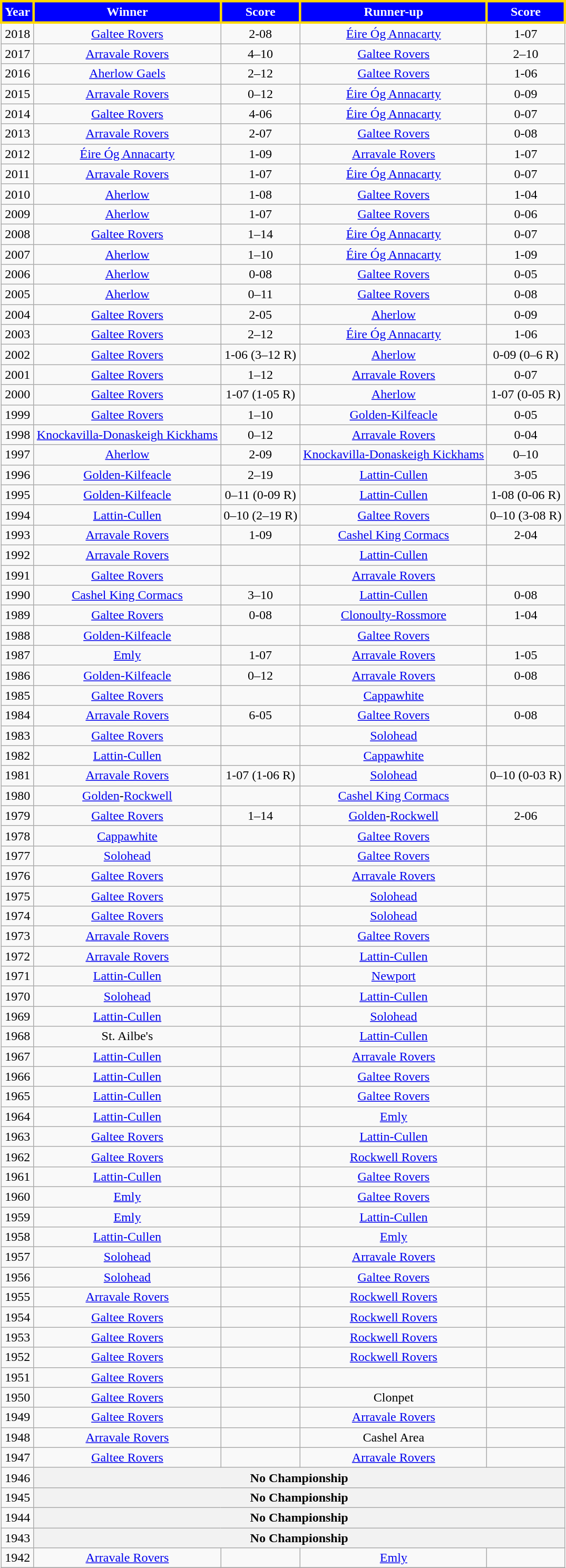<table class="wikitable" style="text-align:center;">
<tr>
<th style="background:blue;color:white;border:3px solid gold">Year</th>
<th style="background:blue;color:white;border:3px solid gold">Winner</th>
<th style="background:blue;color:white;border:3px solid gold">Score</th>
<th style="background:blue;color:white;border:3px solid gold">Runner-up</th>
<th style="background:blue;color:white;border:3px solid gold">Score</th>
</tr>
<tr>
<td>2018</td>
<td><a href='#'>Galtee Rovers</a></td>
<td>2-08</td>
<td><a href='#'>Éire Óg Annacarty</a></td>
<td>1-07</td>
</tr>
<tr>
<td>2017</td>
<td><a href='#'>Arravale Rovers</a></td>
<td>4–10</td>
<td><a href='#'>Galtee Rovers</a></td>
<td>2–10</td>
</tr>
<tr>
<td>2016</td>
<td><a href='#'>Aherlow Gaels</a></td>
<td>2–12</td>
<td><a href='#'>Galtee Rovers</a></td>
<td>1-06</td>
</tr>
<tr>
<td>2015</td>
<td><a href='#'>Arravale Rovers</a></td>
<td>0–12</td>
<td><a href='#'>Éire Óg Annacarty</a></td>
<td>0-09</td>
</tr>
<tr>
<td>2014</td>
<td><a href='#'>Galtee Rovers</a></td>
<td>4-06</td>
<td><a href='#'>Éire Óg Annacarty</a></td>
<td>0-07</td>
</tr>
<tr>
<td>2013</td>
<td><a href='#'>Arravale Rovers</a></td>
<td>2-07</td>
<td><a href='#'>Galtee Rovers</a></td>
<td>0-08</td>
</tr>
<tr>
<td>2012</td>
<td><a href='#'>Éire Óg Annacarty</a></td>
<td>1-09</td>
<td><a href='#'>Arravale Rovers</a></td>
<td>1-07</td>
</tr>
<tr>
<td>2011</td>
<td><a href='#'>Arravale Rovers</a></td>
<td>1-07</td>
<td><a href='#'>Éire Óg Annacarty</a></td>
<td>0-07</td>
</tr>
<tr>
<td>2010</td>
<td><a href='#'>Aherlow</a></td>
<td>1-08</td>
<td><a href='#'>Galtee Rovers</a></td>
<td>1-04</td>
</tr>
<tr>
<td>2009</td>
<td><a href='#'>Aherlow</a></td>
<td>1-07</td>
<td><a href='#'>Galtee Rovers</a></td>
<td>0-06</td>
</tr>
<tr>
<td>2008</td>
<td><a href='#'>Galtee Rovers</a></td>
<td>1–14</td>
<td><a href='#'>Éire Óg Annacarty</a></td>
<td>0-07</td>
</tr>
<tr>
<td>2007</td>
<td><a href='#'>Aherlow</a></td>
<td>1–10</td>
<td><a href='#'>Éire Óg Annacarty</a></td>
<td>1-09</td>
</tr>
<tr>
<td>2006</td>
<td><a href='#'>Aherlow</a></td>
<td>0-08</td>
<td><a href='#'>Galtee Rovers</a></td>
<td>0-05</td>
</tr>
<tr>
<td>2005</td>
<td><a href='#'>Aherlow</a></td>
<td>0–11</td>
<td><a href='#'>Galtee Rovers</a></td>
<td>0-08</td>
</tr>
<tr>
<td>2004</td>
<td><a href='#'>Galtee Rovers</a></td>
<td>2-05</td>
<td><a href='#'>Aherlow</a></td>
<td>0-09</td>
</tr>
<tr>
<td>2003</td>
<td><a href='#'>Galtee Rovers</a></td>
<td>2–12</td>
<td><a href='#'>Éire Óg Annacarty</a></td>
<td>1-06</td>
</tr>
<tr>
<td>2002</td>
<td><a href='#'>Galtee Rovers</a></td>
<td>1-06 (3–12 R)</td>
<td><a href='#'>Aherlow</a></td>
<td>0-09 (0–6 R)</td>
</tr>
<tr>
<td>2001</td>
<td><a href='#'>Galtee Rovers</a></td>
<td>1–12</td>
<td><a href='#'>Arravale Rovers</a></td>
<td>0-07</td>
</tr>
<tr>
<td>2000</td>
<td><a href='#'>Galtee Rovers</a></td>
<td>1-07 (1-05 R)</td>
<td><a href='#'>Aherlow</a></td>
<td>1-07 (0-05 R)</td>
</tr>
<tr>
<td>1999</td>
<td><a href='#'>Galtee Rovers</a></td>
<td>1–10</td>
<td><a href='#'>Golden-Kilfeacle</a></td>
<td>0-05</td>
</tr>
<tr>
<td>1998</td>
<td><a href='#'>Knockavilla-Donaskeigh Kickhams</a></td>
<td>0–12</td>
<td><a href='#'>Arravale Rovers</a></td>
<td>0-04</td>
</tr>
<tr>
<td>1997</td>
<td><a href='#'>Aherlow</a></td>
<td>2-09</td>
<td><a href='#'>Knockavilla-Donaskeigh Kickhams</a></td>
<td>0–10</td>
</tr>
<tr>
<td>1996</td>
<td><a href='#'>Golden-Kilfeacle</a></td>
<td>2–19</td>
<td><a href='#'>Lattin-Cullen</a></td>
<td>3-05</td>
</tr>
<tr>
<td>1995</td>
<td><a href='#'>Golden-Kilfeacle</a></td>
<td>0–11 (0-09 R)</td>
<td><a href='#'>Lattin-Cullen</a></td>
<td>1-08 (0-06 R)</td>
</tr>
<tr>
<td>1994</td>
<td><a href='#'>Lattin-Cullen</a></td>
<td>0–10 (2–19 R)</td>
<td><a href='#'>Galtee Rovers</a></td>
<td>0–10 (3-08 R)</td>
</tr>
<tr>
<td>1993</td>
<td><a href='#'>Arravale Rovers</a></td>
<td>1-09</td>
<td><a href='#'>Cashel King Cormacs</a></td>
<td>2-04</td>
</tr>
<tr>
<td>1992</td>
<td><a href='#'>Arravale Rovers</a></td>
<td></td>
<td><a href='#'>Lattin-Cullen</a></td>
<td></td>
</tr>
<tr>
<td>1991</td>
<td><a href='#'>Galtee Rovers</a></td>
<td></td>
<td><a href='#'>Arravale Rovers</a></td>
<td></td>
</tr>
<tr>
<td>1990</td>
<td><a href='#'>Cashel King Cormacs</a></td>
<td>3–10</td>
<td><a href='#'>Lattin-Cullen</a></td>
<td>0-08</td>
</tr>
<tr>
<td>1989</td>
<td><a href='#'>Galtee Rovers</a></td>
<td>0-08</td>
<td><a href='#'>Clonoulty-Rossmore</a></td>
<td>1-04</td>
</tr>
<tr>
<td>1988</td>
<td><a href='#'>Golden-Kilfeacle</a></td>
<td></td>
<td><a href='#'>Galtee Rovers</a></td>
<td></td>
</tr>
<tr>
<td>1987</td>
<td><a href='#'>Emly</a></td>
<td>1-07</td>
<td><a href='#'>Arravale Rovers</a></td>
<td>1-05</td>
</tr>
<tr>
<td>1986</td>
<td><a href='#'>Golden-Kilfeacle</a></td>
<td>0–12</td>
<td><a href='#'>Arravale Rovers</a></td>
<td>0-08</td>
</tr>
<tr>
<td>1985</td>
<td><a href='#'>Galtee Rovers</a></td>
<td></td>
<td><a href='#'>Cappawhite</a></td>
<td></td>
</tr>
<tr>
<td>1984</td>
<td><a href='#'>Arravale Rovers</a></td>
<td>6-05</td>
<td><a href='#'>Galtee Rovers</a></td>
<td>0-08</td>
</tr>
<tr>
<td>1983</td>
<td><a href='#'>Galtee Rovers</a></td>
<td></td>
<td><a href='#'>Solohead</a></td>
<td></td>
</tr>
<tr>
<td>1982</td>
<td><a href='#'>Lattin-Cullen</a></td>
<td></td>
<td><a href='#'>Cappawhite</a></td>
<td></td>
</tr>
<tr>
<td>1981</td>
<td><a href='#'>Arravale Rovers</a></td>
<td>1-07 (1-06 R)</td>
<td><a href='#'>Solohead</a></td>
<td>0–10 (0-03 R)</td>
</tr>
<tr>
<td>1980</td>
<td><a href='#'>Golden</a>-<a href='#'>Rockwell</a></td>
<td></td>
<td><a href='#'>Cashel King Cormacs</a></td>
<td></td>
</tr>
<tr>
<td>1979</td>
<td><a href='#'>Galtee Rovers</a></td>
<td>1–14</td>
<td><a href='#'>Golden</a>-<a href='#'>Rockwell</a></td>
<td>2-06</td>
</tr>
<tr>
<td>1978</td>
<td><a href='#'>Cappawhite</a></td>
<td></td>
<td><a href='#'>Galtee Rovers</a></td>
<td></td>
</tr>
<tr>
<td>1977</td>
<td><a href='#'>Solohead</a></td>
<td></td>
<td><a href='#'>Galtee Rovers</a></td>
<td></td>
</tr>
<tr>
<td>1976</td>
<td><a href='#'>Galtee Rovers</a></td>
<td></td>
<td><a href='#'>Arravale Rovers</a></td>
<td></td>
</tr>
<tr>
<td>1975</td>
<td><a href='#'>Galtee Rovers</a></td>
<td></td>
<td><a href='#'>Solohead</a></td>
<td></td>
</tr>
<tr>
<td>1974</td>
<td><a href='#'>Galtee Rovers</a></td>
<td></td>
<td><a href='#'>Solohead</a></td>
<td></td>
</tr>
<tr>
<td>1973</td>
<td><a href='#'>Arravale Rovers</a></td>
<td></td>
<td><a href='#'>Galtee Rovers</a></td>
<td></td>
</tr>
<tr>
<td>1972</td>
<td><a href='#'>Arravale Rovers</a></td>
<td></td>
<td><a href='#'>Lattin-Cullen</a></td>
<td></td>
</tr>
<tr>
<td>1971</td>
<td><a href='#'>Lattin-Cullen</a></td>
<td></td>
<td><a href='#'>Newport</a></td>
<td></td>
</tr>
<tr>
<td>1970</td>
<td><a href='#'>Solohead</a></td>
<td></td>
<td><a href='#'>Lattin-Cullen</a></td>
<td></td>
</tr>
<tr>
<td>1969</td>
<td><a href='#'>Lattin-Cullen</a></td>
<td></td>
<td><a href='#'>Solohead</a></td>
<td></td>
</tr>
<tr>
<td>1968</td>
<td>St. Ailbe's</td>
<td></td>
<td><a href='#'>Lattin-Cullen</a></td>
<td></td>
</tr>
<tr>
<td>1967</td>
<td><a href='#'>Lattin-Cullen</a></td>
<td></td>
<td><a href='#'>Arravale Rovers</a></td>
<td></td>
</tr>
<tr>
<td>1966</td>
<td><a href='#'>Lattin-Cullen</a></td>
<td></td>
<td><a href='#'>Galtee Rovers</a></td>
<td></td>
</tr>
<tr>
<td>1965</td>
<td><a href='#'>Lattin-Cullen</a></td>
<td></td>
<td><a href='#'>Galtee Rovers</a></td>
<td></td>
</tr>
<tr>
<td>1964</td>
<td><a href='#'>Lattin-Cullen</a></td>
<td></td>
<td><a href='#'>Emly</a></td>
<td></td>
</tr>
<tr>
<td>1963</td>
<td><a href='#'>Galtee Rovers</a></td>
<td></td>
<td><a href='#'>Lattin-Cullen</a></td>
<td></td>
</tr>
<tr>
<td>1962</td>
<td><a href='#'>Galtee Rovers</a></td>
<td></td>
<td><a href='#'>Rockwell Rovers</a></td>
<td></td>
</tr>
<tr>
<td>1961</td>
<td><a href='#'>Lattin-Cullen</a></td>
<td></td>
<td><a href='#'>Galtee Rovers</a></td>
<td></td>
</tr>
<tr>
<td>1960</td>
<td><a href='#'>Emly</a></td>
<td></td>
<td><a href='#'>Galtee Rovers</a></td>
<td></td>
</tr>
<tr>
<td>1959</td>
<td><a href='#'>Emly</a></td>
<td></td>
<td><a href='#'>Lattin-Cullen</a></td>
<td></td>
</tr>
<tr>
<td>1958</td>
<td><a href='#'>Lattin-Cullen</a></td>
<td></td>
<td><a href='#'>Emly</a></td>
<td></td>
</tr>
<tr>
<td>1957</td>
<td><a href='#'>Solohead</a></td>
<td></td>
<td><a href='#'>Arravale Rovers</a></td>
<td></td>
</tr>
<tr>
<td>1956</td>
<td><a href='#'>Solohead</a></td>
<td></td>
<td><a href='#'>Galtee Rovers</a></td>
<td></td>
</tr>
<tr>
<td>1955</td>
<td><a href='#'>Arravale Rovers</a></td>
<td></td>
<td><a href='#'>Rockwell Rovers</a></td>
<td></td>
</tr>
<tr>
<td>1954</td>
<td><a href='#'>Galtee Rovers</a></td>
<td></td>
<td><a href='#'>Rockwell Rovers</a></td>
<td></td>
</tr>
<tr>
<td>1953</td>
<td><a href='#'>Galtee Rovers</a></td>
<td></td>
<td><a href='#'>Rockwell Rovers</a></td>
<td></td>
</tr>
<tr>
<td>1952</td>
<td><a href='#'>Galtee Rovers</a></td>
<td></td>
<td><a href='#'>Rockwell Rovers</a></td>
<td></td>
</tr>
<tr>
<td>1951</td>
<td><a href='#'>Galtee Rovers</a></td>
<td></td>
<td></td>
<td></td>
</tr>
<tr>
<td>1950</td>
<td><a href='#'>Galtee Rovers</a></td>
<td></td>
<td>Clonpet</td>
<td></td>
</tr>
<tr>
<td>1949</td>
<td><a href='#'>Galtee Rovers</a></td>
<td></td>
<td><a href='#'>Arravale Rovers</a></td>
<td></td>
</tr>
<tr>
<td>1948</td>
<td><a href='#'>Arravale Rovers</a></td>
<td></td>
<td>Cashel Area</td>
<td></td>
</tr>
<tr>
<td>1947</td>
<td><a href='#'>Galtee Rovers</a></td>
<td></td>
<td><a href='#'>Arravale Rovers</a></td>
<td></td>
</tr>
<tr>
<td>1946</td>
<th colspan=4 align=center>No Championship</th>
</tr>
<tr>
<td>1945</td>
<th colspan=4 align=center>No Championship</th>
</tr>
<tr>
<td>1944</td>
<th colspan=4 align=center>No Championship</th>
</tr>
<tr>
<td>1943</td>
<th colspan=4 align=center>No Championship</th>
</tr>
<tr>
<td>1942</td>
<td><a href='#'>Arravale Rovers</a></td>
<td></td>
<td><a href='#'>Emly</a></td>
<td></td>
</tr>
<tr>
</tr>
</table>
